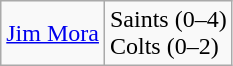<table class="wikitable">
<tr>
<td><a href='#'>Jim Mora</a></td>
<td>Saints (0–4)<br>Colts (0–2)</td>
</tr>
</table>
